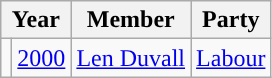<table class="wikitable">
<tr>
<th colspan="2">Year</th>
<th>Member</th>
<th>Party</th>
</tr>
<tr>
<td style="background-color: "></td>
<td><a href='#'>2000</a></td>
<td><a href='#'>Len Duvall</a></td>
<td><a href='#'>Labour</a></td>
</tr>
</table>
